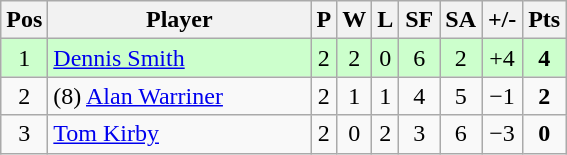<table class="wikitable" style="text-align:center; margin: 1em auto 1em auto, align:left">
<tr>
<th width=20>Pos</th>
<th width=168>Player</th>
<th width=3>P</th>
<th width=3>W</th>
<th width=3>L</th>
<th width=20>SF</th>
<th width=20>SA</th>
<th width=20>+/-</th>
<th width=20>Pts</th>
</tr>
<tr align=center style="background: #ccffcc;">
<td>1</td>
<td align="left"> <a href='#'>Dennis Smith</a></td>
<td>2</td>
<td>2</td>
<td>0</td>
<td>6</td>
<td>2</td>
<td>+4</td>
<td><strong>4</strong></td>
</tr>
<tr align=center>
<td>2</td>
<td align="left"> (8) <a href='#'>Alan Warriner</a></td>
<td>2</td>
<td>1</td>
<td>1</td>
<td>4</td>
<td>5</td>
<td>−1</td>
<td><strong>2</strong></td>
</tr>
<tr align=center>
<td>3</td>
<td align="left"> <a href='#'>Tom Kirby</a></td>
<td>2</td>
<td>0</td>
<td>2</td>
<td>3</td>
<td>6</td>
<td>−3</td>
<td><strong>0</strong></td>
</tr>
</table>
